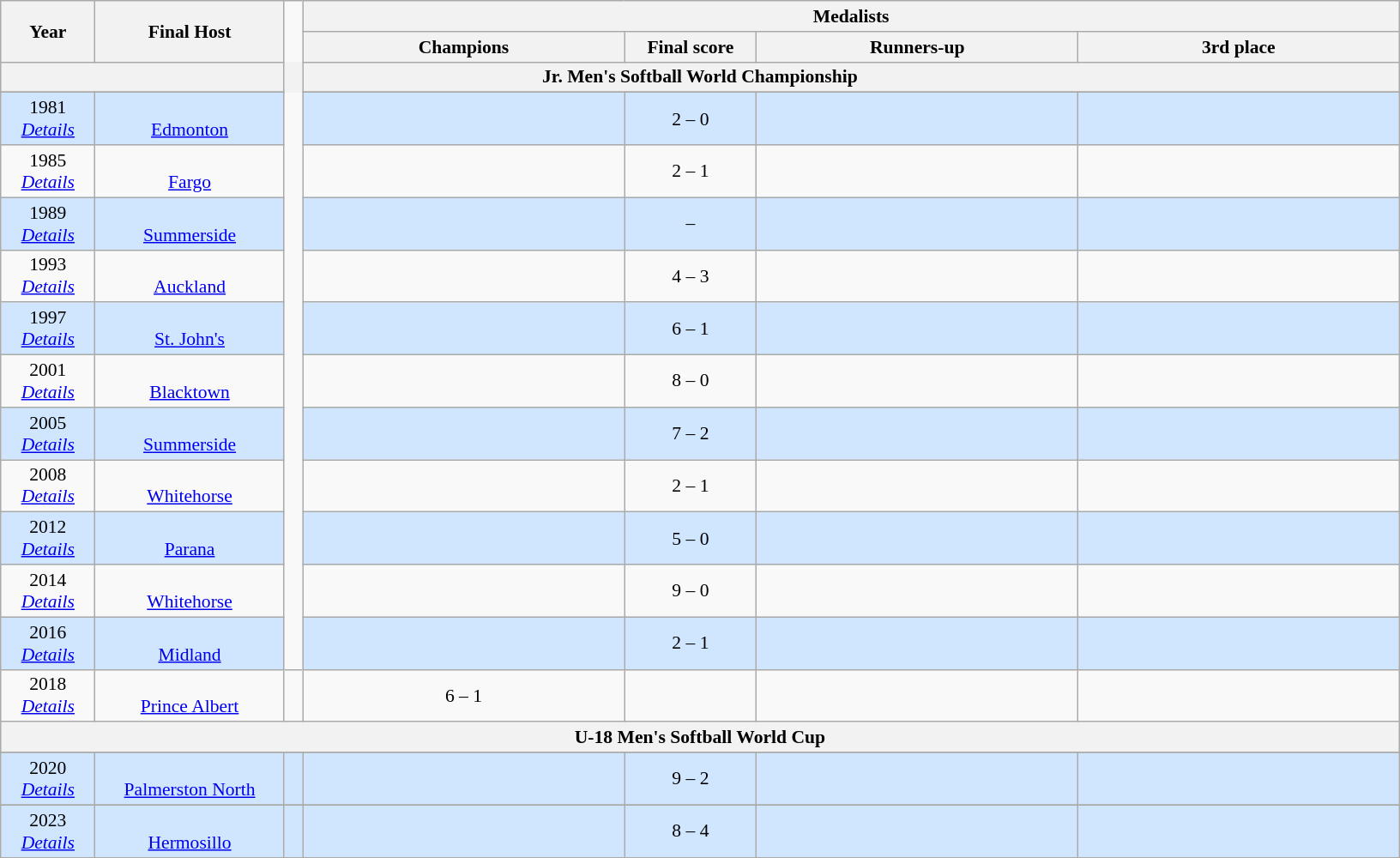<table class="wikitable" style="font-size:90%; text-align: center;">
<tr>
<th rowspan=2 width=5%>Year</th>
<th rowspan=2 width=10%>Final Host</th>
<td width=1% rowspan=15 style="border-top:none;border-bottom:none;"></td>
<th colspan=4>Medalists</th>
</tr>
<tr>
<th width=17%>Champions</th>
<th width=7%>Final score</th>
<th width=17%>Runners-up</th>
<th width=17%>3rd place</th>
</tr>
<tr>
<th colspan=7>Jr. Men's Softball World Championship</th>
</tr>
<tr>
</tr>
<tr style="background: #D0E6FF;">
<td>1981<br><em><a href='#'>Details</a></em></td>
<td><br><a href='#'>Edmonton</a></td>
<td><strong></strong></td>
<td>2 – 0</td>
<td></td>
<td></td>
</tr>
<tr>
<td>1985<br><em><a href='#'>Details</a></em></td>
<td><br><a href='#'>Fargo</a></td>
<td><strong></strong></td>
<td>2 – 1</td>
<td></td>
<td></td>
</tr>
<tr style="background: #D0E6FF;">
<td>1989<br><em><a href='#'>Details</a></em></td>
<td><br><a href='#'>Summerside</a></td>
<td><strong></strong></td>
<td>–</td>
<td></td>
<td></td>
</tr>
<tr>
<td>1993<br><em><a href='#'>Details</a></em></td>
<td><br><a href='#'>Auckland</a></td>
<td><strong></strong></td>
<td>4 – 3</td>
<td></td>
<td></td>
</tr>
<tr style="background: #D0E6FF;">
<td>1997<br><em><a href='#'>Details</a></em></td>
<td><br><a href='#'>St. John's</a></td>
<td><strong></strong></td>
<td>6 – 1</td>
<td></td>
<td></td>
</tr>
<tr>
<td>2001<br><em><a href='#'>Details</a></em></td>
<td><br><a href='#'>Blacktown</a></td>
<td><strong></strong></td>
<td>8 – 0</td>
<td></td>
<td></td>
</tr>
<tr style="background: #D0E6FF;">
<td>2005<br><em><a href='#'>Details</a></em></td>
<td><br><a href='#'>Summerside</a></td>
<td><strong></strong></td>
<td>7 – 2</td>
<td></td>
<td></td>
</tr>
<tr>
<td>2008<br><em><a href='#'>Details</a></em></td>
<td><br><a href='#'>Whitehorse</a></td>
<td><strong></strong></td>
<td>2 – 1</td>
<td></td>
<td></td>
</tr>
<tr style="background: #D0E6FF;">
<td>2012<br><em><a href='#'>Details</a></em></td>
<td><br><a href='#'>Parana</a></td>
<td><strong></strong></td>
<td>5 – 0</td>
<td></td>
<td></td>
</tr>
<tr>
<td>2014<br><em><a href='#'>Details</a></em></td>
<td><br><a href='#'>Whitehorse</a></td>
<td><strong></strong></td>
<td>9 – 0</td>
<td></td>
<td></td>
</tr>
<tr style="background: #D0E6FF;">
<td>2016<br><em><a href='#'>Details</a></em></td>
<td><br><a href='#'>Midland</a></td>
<td><strong></strong></td>
<td>2 – 1</td>
<td></td>
<td></td>
</tr>
<tr>
<td>2018<br><em><a href='#'>Details</a></em></td>
<td><br><a href='#'>Prince Albert</a></td>
<td><strong></strong></td>
<td>6 – 1</td>
<td></td>
<td></td>
</tr>
<tr>
<th colspan=7>U-18 Men's Softball World Cup</th>
</tr>
<tr>
</tr>
<tr style="background: #D0E6FF;">
<td>2020<br><em><a href='#'>Details</a></em></td>
<td><br><a href='#'>Palmerston North</a></td>
<td></td>
<td><strong></strong></td>
<td>9 – 2</td>
<td></td>
<td></td>
</tr>
<tr>
</tr>
<tr style="background: #D0E6FF;">
<td>2023<br><em><a href='#'>Details</a></em></td>
<td><br><a href='#'>Hermosillo</a></td>
<td></td>
<td><strong></strong></td>
<td>8 – 4</td>
<td></td>
<td></td>
</tr>
<tr>
</tr>
</table>
